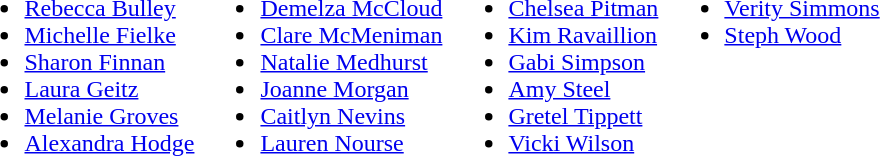<table>
<tr style="vertical-align:top">
<td><br><ul><li><a href='#'>Rebecca Bulley</a></li><li><a href='#'>Michelle Fielke</a></li><li><a href='#'>Sharon Finnan</a></li><li><a href='#'>Laura Geitz</a></li><li><a href='#'>Melanie Groves</a></li><li><a href='#'>Alexandra Hodge</a></li></ul></td>
<td><br><ul><li><a href='#'>Demelza McCloud</a></li><li><a href='#'>Clare McMeniman</a></li><li><a href='#'>Natalie Medhurst</a></li><li><a href='#'>Joanne Morgan</a></li><li><a href='#'>Caitlyn Nevins</a></li><li><a href='#'>Lauren Nourse</a></li></ul></td>
<td><br><ul><li><a href='#'>Chelsea Pitman</a></li><li><a href='#'>Kim Ravaillion</a></li><li><a href='#'>Gabi Simpson</a></li><li><a href='#'>Amy Steel</a></li><li><a href='#'>Gretel Tippett</a></li><li><a href='#'>Vicki Wilson</a></li></ul></td>
<td><br><ul><li><a href='#'>Verity Simmons</a></li><li><a href='#'>Steph Wood</a></li></ul></td>
</tr>
</table>
